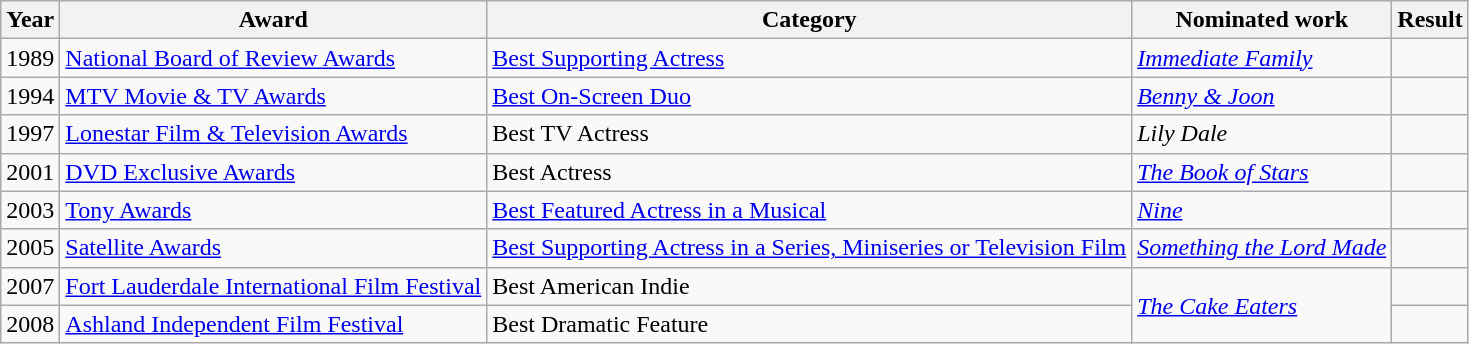<table class="wikitable plainrowheaders">
<tr>
<th>Year</th>
<th>Award</th>
<th>Category</th>
<th>Nominated work</th>
<th>Result</th>
</tr>
<tr>
<td>1989</td>
<td><a href='#'>National Board of Review Awards</a></td>
<td><a href='#'>Best Supporting Actress</a></td>
<td><a href='#'><em>Immediate Family</em></a></td>
<td></td>
</tr>
<tr>
<td>1994</td>
<td><a href='#'>MTV Movie & TV Awards</a></td>
<td><a href='#'>Best On-Screen Duo</a></td>
<td><em><a href='#'>Benny & Joon</a></em></td>
<td></td>
</tr>
<tr>
<td>1997</td>
<td><a href='#'>Lonestar Film & Television Awards</a></td>
<td>Best TV Actress</td>
<td><em>Lily Dale</em></td>
<td></td>
</tr>
<tr>
<td>2001</td>
<td><a href='#'>DVD Exclusive Awards</a></td>
<td>Best Actress</td>
<td><em><a href='#'>The Book of Stars</a></em></td>
<td></td>
</tr>
<tr>
<td>2003</td>
<td><a href='#'>Tony Awards</a></td>
<td><a href='#'>Best Featured Actress in a Musical</a></td>
<td><a href='#'><em>Nine</em></a></td>
<td></td>
</tr>
<tr>
<td>2005</td>
<td><a href='#'>Satellite Awards</a></td>
<td><a href='#'>Best Supporting Actress in a Series, Miniseries or Television Film</a></td>
<td><em><a href='#'>Something the Lord Made</a></em></td>
<td></td>
</tr>
<tr>
<td>2007</td>
<td><a href='#'>Fort Lauderdale International Film Festival</a></td>
<td>Best American Indie</td>
<td rowspan="2"><em><a href='#'>The Cake Eaters</a></em></td>
<td></td>
</tr>
<tr>
<td>2008</td>
<td><a href='#'>Ashland Independent Film Festival</a></td>
<td>Best Dramatic Feature</td>
<td></td>
</tr>
</table>
